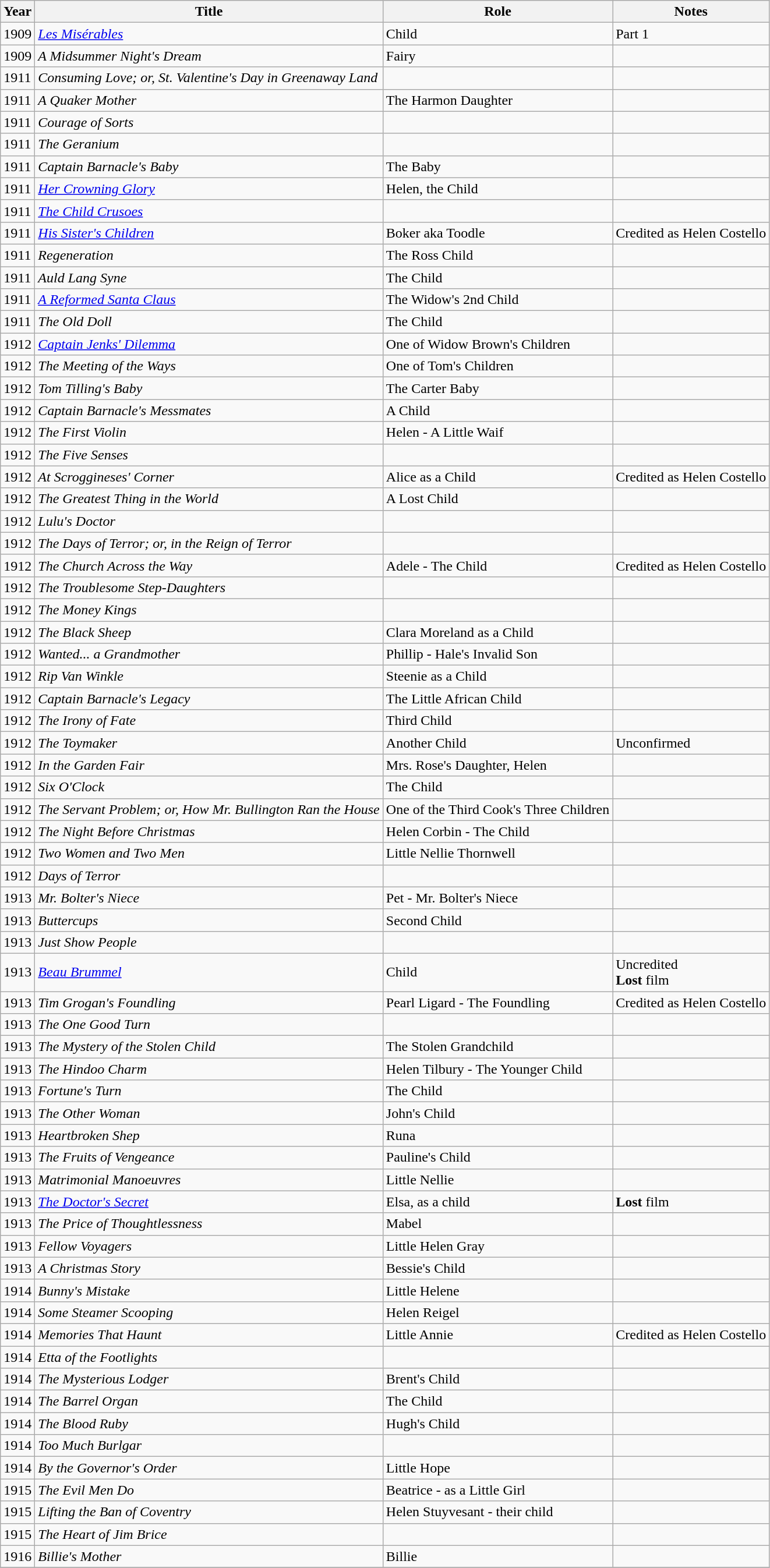<table class="wikitable sortable">
<tr>
<th>Year</th>
<th>Title</th>
<th>Role</th>
<th class="unsortable">Notes</th>
</tr>
<tr>
<td>1909</td>
<td><em><a href='#'>Les Misérables</a></em></td>
<td>Child</td>
<td>Part 1</td>
</tr>
<tr>
<td>1909</td>
<td><em>A Midsummer Night's Dream</em></td>
<td>Fairy</td>
<td></td>
</tr>
<tr>
<td>1911</td>
<td><em>Consuming Love; or, St. Valentine's Day in Greenaway Land</em></td>
<td></td>
<td></td>
</tr>
<tr>
<td>1911</td>
<td><em>A Quaker Mother</em></td>
<td>The Harmon Daughter</td>
<td></td>
</tr>
<tr>
<td>1911</td>
<td><em>Courage of Sorts</em></td>
<td></td>
<td></td>
</tr>
<tr>
<td>1911</td>
<td><em>The Geranium</em></td>
<td></td>
<td></td>
</tr>
<tr>
<td>1911</td>
<td><em>Captain Barnacle's Baby</em></td>
<td>The Baby</td>
<td></td>
</tr>
<tr>
<td>1911</td>
<td><em><a href='#'>Her Crowning Glory</a></em></td>
<td>Helen, the Child</td>
<td></td>
</tr>
<tr>
<td>1911</td>
<td><em><a href='#'>The Child Crusoes</a></em></td>
<td></td>
<td></td>
</tr>
<tr>
<td>1911</td>
<td><em><a href='#'>His Sister's Children</a></em></td>
<td>Boker aka Toodle</td>
<td>Credited as Helen Costello</td>
</tr>
<tr>
<td>1911</td>
<td><em>Regeneration</em></td>
<td>The Ross Child</td>
<td></td>
</tr>
<tr>
<td>1911</td>
<td><em>Auld Lang Syne</em></td>
<td>The Child</td>
<td></td>
</tr>
<tr>
<td>1911</td>
<td><em><a href='#'>A Reformed Santa Claus</a></em></td>
<td>The Widow's 2nd Child</td>
<td></td>
</tr>
<tr>
<td>1911</td>
<td><em>The Old Doll</em></td>
<td>The Child</td>
<td></td>
</tr>
<tr>
<td>1912</td>
<td><em><a href='#'>Captain Jenks' Dilemma</a></em></td>
<td>One of Widow Brown's Children</td>
<td></td>
</tr>
<tr>
<td>1912</td>
<td><em>The Meeting of the Ways</em></td>
<td>One of Tom's Children</td>
<td></td>
</tr>
<tr>
<td>1912</td>
<td><em>Tom Tilling's Baby</em></td>
<td>The Carter Baby</td>
<td></td>
</tr>
<tr>
<td>1912</td>
<td><em>Captain Barnacle's Messmates</em></td>
<td>A Child</td>
<td></td>
</tr>
<tr>
<td>1912</td>
<td><em>The First Violin</em></td>
<td>Helen - A Little Waif</td>
<td></td>
</tr>
<tr>
<td>1912</td>
<td><em>The Five Senses</em></td>
<td></td>
<td></td>
</tr>
<tr>
<td>1912</td>
<td><em>At Scroggineses' Corner</em></td>
<td>Alice as a Child</td>
<td>Credited as Helen Costello</td>
</tr>
<tr>
<td>1912</td>
<td><em>The Greatest Thing in the World</em></td>
<td>A Lost Child</td>
<td></td>
</tr>
<tr>
<td>1912</td>
<td><em>Lulu's Doctor</em></td>
<td></td>
<td></td>
</tr>
<tr>
<td>1912</td>
<td><em>The Days of Terror; or, in the Reign of Terror</em></td>
<td></td>
<td></td>
</tr>
<tr>
<td>1912</td>
<td><em>The Church Across the Way</em></td>
<td>Adele - The Child</td>
<td>Credited as Helen Costello</td>
</tr>
<tr>
<td>1912</td>
<td><em>The Troublesome Step-Daughters</em></td>
<td></td>
<td></td>
</tr>
<tr>
<td>1912</td>
<td><em>The Money Kings</em></td>
<td></td>
<td></td>
</tr>
<tr>
<td>1912</td>
<td><em>The Black Sheep</em></td>
<td>Clara Moreland as a Child</td>
<td></td>
</tr>
<tr>
<td>1912</td>
<td><em>Wanted... a Grandmother</em></td>
<td>Phillip - Hale's Invalid Son</td>
<td></td>
</tr>
<tr>
<td>1912</td>
<td><em>Rip Van Winkle</em></td>
<td>Steenie as a Child</td>
<td></td>
</tr>
<tr>
<td>1912</td>
<td><em>Captain Barnacle's Legacy</em></td>
<td>The Little African Child</td>
<td></td>
</tr>
<tr>
<td>1912</td>
<td><em>The Irony of Fate</em></td>
<td>Third Child</td>
<td></td>
</tr>
<tr>
<td>1912</td>
<td><em>The Toymaker</em></td>
<td>Another Child</td>
<td>Unconfirmed</td>
</tr>
<tr>
<td>1912</td>
<td><em>In the Garden Fair</em></td>
<td>Mrs. Rose's Daughter, Helen</td>
<td></td>
</tr>
<tr>
<td>1912</td>
<td><em>Six O'Clock</em></td>
<td>The Child</td>
<td></td>
</tr>
<tr>
<td>1912</td>
<td><em>The Servant Problem; or, How Mr. Bullington Ran the House</em></td>
<td>One of the Third Cook's Three Children</td>
<td></td>
</tr>
<tr>
<td>1912</td>
<td><em>The Night Before Christmas</em></td>
<td>Helen Corbin - The Child</td>
<td></td>
</tr>
<tr>
<td>1912</td>
<td><em>Two Women and Two Men</em></td>
<td>Little Nellie Thornwell</td>
<td></td>
</tr>
<tr>
<td>1912</td>
<td><em>Days of Terror</em></td>
<td></td>
<td></td>
</tr>
<tr>
<td>1913</td>
<td><em>Mr. Bolter's Niece</em></td>
<td>Pet - Mr. Bolter's Niece</td>
<td></td>
</tr>
<tr>
<td>1913</td>
<td><em>Buttercups</em></td>
<td>Second Child</td>
<td></td>
</tr>
<tr>
<td>1913</td>
<td><em>Just Show People</em></td>
<td></td>
<td></td>
</tr>
<tr>
<td>1913</td>
<td><em><a href='#'>Beau Brummel</a></em></td>
<td>Child</td>
<td>Uncredited <br> <strong>Lost</strong> film</td>
</tr>
<tr>
<td>1913</td>
<td><em>Tim Grogan's Foundling</em></td>
<td>Pearl Ligard - The Foundling</td>
<td>Credited as Helen Costello</td>
</tr>
<tr>
<td>1913</td>
<td><em>The One Good Turn</em></td>
<td></td>
<td></td>
</tr>
<tr>
<td>1913</td>
<td><em>The Mystery of the Stolen Child</em></td>
<td>The Stolen Grandchild</td>
<td></td>
</tr>
<tr>
<td>1913</td>
<td><em>The Hindoo Charm</em></td>
<td>Helen Tilbury - The Younger Child</td>
<td></td>
</tr>
<tr>
<td>1913</td>
<td><em>Fortune's Turn</em></td>
<td>The Child</td>
<td></td>
</tr>
<tr>
<td>1913</td>
<td><em>The Other Woman</em></td>
<td>John's Child</td>
<td></td>
</tr>
<tr>
<td>1913</td>
<td><em>Heartbroken Shep</em></td>
<td>Runa</td>
<td></td>
</tr>
<tr>
<td>1913</td>
<td><em>The Fruits of Vengeance</em></td>
<td>Pauline's Child</td>
<td></td>
</tr>
<tr>
<td>1913</td>
<td><em>Matrimonial Manoeuvres</em></td>
<td>Little Nellie</td>
<td></td>
</tr>
<tr>
<td>1913</td>
<td><em><a href='#'>The Doctor's Secret</a></em></td>
<td>Elsa, as a child</td>
<td><strong>Lost</strong> film</td>
</tr>
<tr>
<td>1913</td>
<td><em>The Price of Thoughtlessness</em></td>
<td>Mabel</td>
<td></td>
</tr>
<tr>
<td>1913</td>
<td><em>Fellow Voyagers</em></td>
<td>Little Helen Gray</td>
<td></td>
</tr>
<tr>
<td>1913</td>
<td><em>A Christmas Story</em></td>
<td>Bessie's Child</td>
<td></td>
</tr>
<tr>
<td>1914</td>
<td><em>Bunny's Mistake</em></td>
<td>Little Helene</td>
<td></td>
</tr>
<tr>
<td>1914</td>
<td><em>Some Steamer Scooping</em></td>
<td>Helen Reigel</td>
<td></td>
</tr>
<tr>
<td>1914</td>
<td><em>Memories That Haunt</em></td>
<td>Little Annie</td>
<td>Credited as Helen Costello</td>
</tr>
<tr>
<td>1914</td>
<td><em>Etta of the Footlights</em></td>
<td></td>
<td></td>
</tr>
<tr>
<td>1914</td>
<td><em>The Mysterious Lodger</em></td>
<td>Brent's Child</td>
<td></td>
</tr>
<tr>
<td>1914</td>
<td><em>The Barrel Organ</em></td>
<td>The Child</td>
<td></td>
</tr>
<tr>
<td>1914</td>
<td><em>The Blood Ruby</em></td>
<td>Hugh's Child</td>
<td></td>
</tr>
<tr>
<td>1914</td>
<td><em>Too Much Burlgar</em></td>
<td></td>
<td></td>
</tr>
<tr>
<td>1914</td>
<td><em>By the Governor's Order</em></td>
<td>Little Hope</td>
<td></td>
</tr>
<tr>
<td>1915</td>
<td><em>The Evil Men Do</em></td>
<td>Beatrice - as a Little Girl</td>
<td></td>
</tr>
<tr>
<td>1915</td>
<td><em>Lifting the Ban of Coventry</em></td>
<td>Helen Stuyvesant - their child</td>
<td></td>
</tr>
<tr>
<td>1915</td>
<td><em>The Heart of Jim Brice</em></td>
<td></td>
<td></td>
</tr>
<tr>
<td>1916</td>
<td><em>Billie's Mother</em></td>
<td>Billie</td>
<td></td>
</tr>
<tr>
</tr>
</table>
